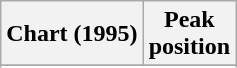<table class="wikitable sortable">
<tr>
<th align="left">Chart (1995)</th>
<th align="center">Peak<br>position</th>
</tr>
<tr>
</tr>
<tr>
</tr>
<tr>
</tr>
</table>
